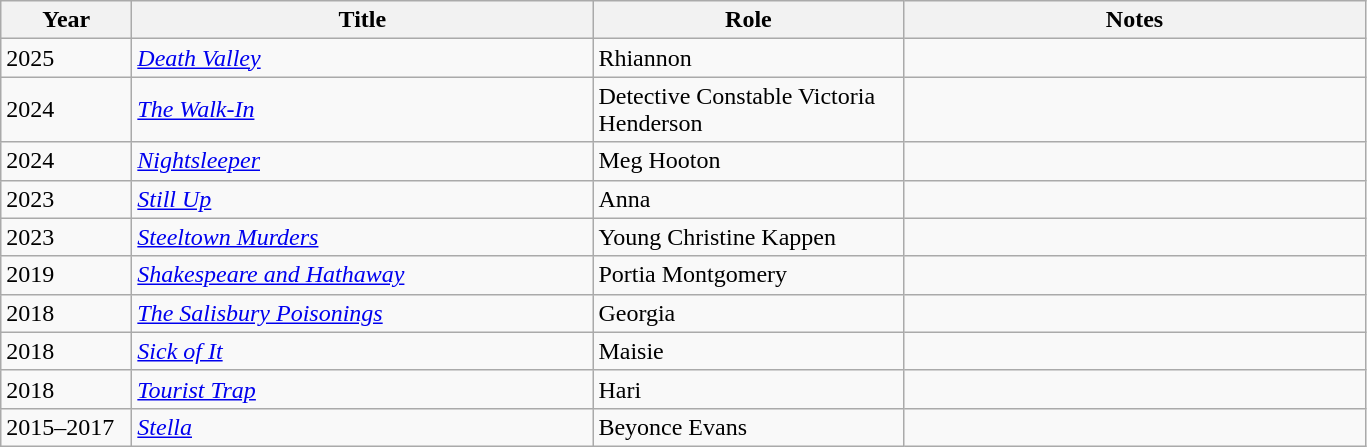<table class="wikitable">
<tr>
<th scope="col" width="80">Year</th>
<th scope="col" width="300">Title</th>
<th scope="col" width="200">Role</th>
<th scope="col" width="300">Notes</th>
</tr>
<tr>
<td>2025</td>
<td><em><a href='#'>Death Valley</a></em></td>
<td>Rhiannon</td>
<td></td>
</tr>
<tr>
<td>2024</td>
<td><em><a href='#'>The Walk-In</a></em></td>
<td>Detective Constable Victoria Henderson</td>
<td></td>
</tr>
<tr>
<td>2024</td>
<td><em><a href='#'>Nightsleeper</a></em></td>
<td>Meg Hooton</td>
<td></td>
</tr>
<tr>
<td>2023</td>
<td><em><a href='#'>Still Up</a></em></td>
<td>Anna</td>
<td></td>
</tr>
<tr>
<td>2023</td>
<td><em><a href='#'>Steeltown Murders</a></em></td>
<td>Young Christine Kappen</td>
<td></td>
</tr>
<tr>
<td>2019</td>
<td><em><a href='#'>Shakespeare and Hathaway</a></em></td>
<td>Portia Montgomery</td>
<td></td>
</tr>
<tr>
<td>2018</td>
<td><em><a href='#'>The Salisbury Poisonings</a></em></td>
<td>Georgia</td>
<td></td>
</tr>
<tr>
<td>2018</td>
<td><em><a href='#'>Sick of It</a></em></td>
<td>Maisie</td>
<td></td>
</tr>
<tr>
<td>2018</td>
<td><em><a href='#'>Tourist Trap</a></em></td>
<td>Hari</td>
<td></td>
</tr>
<tr>
<td>2015–2017</td>
<td><em><a href='#'>Stella</a></em></td>
<td>Beyonce Evans</td>
<td></td>
</tr>
</table>
